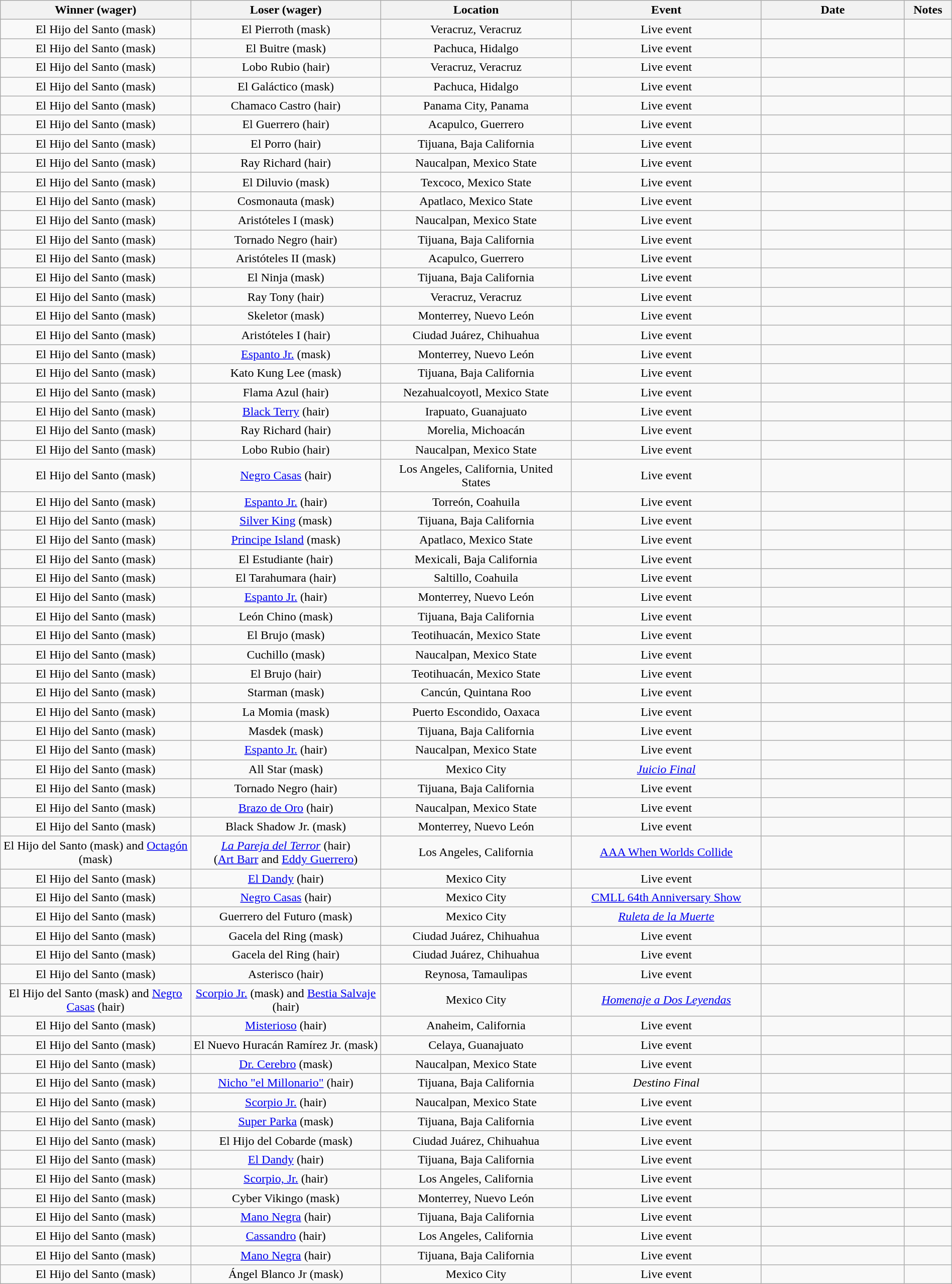<table class="wikitable sortable" width=100%  style="text-align: center">
<tr>
<th width=20% scope="col">Winner (wager)</th>
<th width=20% scope="col">Loser (wager)</th>
<th width=20% scope="col">Location</th>
<th width=20% scope="col">Event</th>
<th width=15% scope="col">Date</th>
<th class="unsortable" width=5% scope="col">Notes</th>
</tr>
<tr>
<td>El Hijo del Santo (mask)</td>
<td>El Pierroth (mask)</td>
<td>Veracruz, Veracruz</td>
<td>Live event</td>
<td></td>
<td></td>
</tr>
<tr>
<td>El Hijo del Santo (mask)</td>
<td>El Buitre (mask)</td>
<td>Pachuca, Hidalgo</td>
<td>Live event</td>
<td></td>
<td></td>
</tr>
<tr>
<td>El Hijo del Santo (mask)</td>
<td>Lobo Rubio (hair)</td>
<td>Veracruz, Veracruz</td>
<td>Live event</td>
<td></td>
<td></td>
</tr>
<tr>
<td>El Hijo del Santo (mask)</td>
<td>El Galáctico (mask)</td>
<td>Pachuca, Hidalgo</td>
<td>Live event</td>
<td></td>
<td></td>
</tr>
<tr>
<td>El Hijo del Santo (mask)</td>
<td>Chamaco Castro (hair)</td>
<td>Panama City, Panama</td>
<td>Live event</td>
<td></td>
<td></td>
</tr>
<tr>
<td>El Hijo del Santo (mask)</td>
<td>El Guerrero (hair)</td>
<td>Acapulco, Guerrero</td>
<td>Live event</td>
<td></td>
<td></td>
</tr>
<tr>
<td>El Hijo del Santo (mask)</td>
<td>El Porro (hair)</td>
<td>Tijuana, Baja California</td>
<td>Live event</td>
<td></td>
<td></td>
</tr>
<tr>
<td>El Hijo del Santo (mask)</td>
<td>Ray Richard (hair)</td>
<td>Naucalpan, Mexico State</td>
<td>Live event</td>
<td></td>
<td></td>
</tr>
<tr>
<td>El Hijo del Santo (mask)</td>
<td>El Diluvio (mask)</td>
<td>Texcoco, Mexico State</td>
<td>Live event</td>
<td></td>
<td></td>
</tr>
<tr>
<td>El Hijo del Santo (mask)</td>
<td>Cosmonauta (mask)</td>
<td>Apatlaco, Mexico State</td>
<td>Live event</td>
<td></td>
<td></td>
</tr>
<tr>
<td>El Hijo del Santo (mask)</td>
<td>Aristóteles I (mask)</td>
<td>Naucalpan, Mexico State</td>
<td>Live event</td>
<td></td>
<td></td>
</tr>
<tr>
<td>El Hijo del Santo (mask)</td>
<td>Tornado Negro (hair)</td>
<td>Tijuana, Baja California</td>
<td>Live event</td>
<td></td>
<td></td>
</tr>
<tr>
<td>El Hijo del Santo (mask)</td>
<td>Aristóteles II (mask)</td>
<td>Acapulco, Guerrero</td>
<td>Live event</td>
<td></td>
<td></td>
</tr>
<tr>
<td>El Hijo del Santo (mask)</td>
<td>El Ninja (mask)</td>
<td>Tijuana, Baja California</td>
<td>Live event</td>
<td></td>
<td></td>
</tr>
<tr>
<td>El Hijo del Santo (mask)</td>
<td>Ray Tony (hair)</td>
<td>Veracruz, Veracruz</td>
<td>Live event</td>
<td></td>
<td></td>
</tr>
<tr>
<td>El Hijo del Santo (mask)</td>
<td>Skeletor (mask)</td>
<td>Monterrey, Nuevo León</td>
<td>Live event</td>
<td></td>
<td></td>
</tr>
<tr>
<td>El Hijo del Santo (mask)</td>
<td>Aristóteles I (hair)</td>
<td>Ciudad Juárez, Chihuahua</td>
<td>Live event</td>
<td></td>
<td></td>
</tr>
<tr>
<td>El Hijo del Santo (mask)</td>
<td><a href='#'>Espanto Jr.</a> (mask)</td>
<td>Monterrey, Nuevo León</td>
<td>Live event</td>
<td></td>
<td></td>
</tr>
<tr>
<td>El Hijo del Santo (mask)</td>
<td>Kato Kung Lee (mask)</td>
<td>Tijuana, Baja California</td>
<td>Live event</td>
<td></td>
<td></td>
</tr>
<tr>
<td>El Hijo del Santo (mask)</td>
<td>Flama Azul (hair)</td>
<td>Nezahualcoyotl, Mexico State</td>
<td>Live event</td>
<td></td>
<td></td>
</tr>
<tr>
<td>El Hijo del Santo (mask)</td>
<td><a href='#'>Black Terry</a> (hair)</td>
<td>Irapuato, Guanajuato</td>
<td>Live event</td>
<td></td>
<td></td>
</tr>
<tr>
<td>El Hijo del Santo (mask)</td>
<td>Ray Richard (hair)</td>
<td>Morelia, Michoacán</td>
<td>Live event</td>
<td></td>
<td></td>
</tr>
<tr>
<td>El Hijo del Santo (mask)</td>
<td>Lobo Rubio (hair)</td>
<td>Naucalpan, Mexico State</td>
<td>Live event</td>
<td></td>
<td></td>
</tr>
<tr>
<td>El Hijo del Santo (mask)</td>
<td><a href='#'>Negro Casas</a> (hair)</td>
<td>Los Angeles, California, United States</td>
<td>Live event</td>
<td></td>
<td></td>
</tr>
<tr>
<td>El Hijo del Santo (mask)</td>
<td><a href='#'>Espanto Jr.</a> (hair)</td>
<td>Torreón, Coahuila</td>
<td>Live event</td>
<td></td>
<td></td>
</tr>
<tr>
<td>El Hijo del Santo (mask)</td>
<td><a href='#'>Silver King</a> (mask)</td>
<td>Tijuana, Baja California</td>
<td>Live event</td>
<td></td>
<td></td>
</tr>
<tr>
<td>El Hijo del Santo (mask)</td>
<td><a href='#'>Principe Island</a> (mask)</td>
<td>Apatlaco, Mexico State</td>
<td>Live event</td>
<td></td>
<td></td>
</tr>
<tr>
<td>El Hijo del Santo (mask)</td>
<td>El Estudiante (hair)</td>
<td>Mexicali, Baja California</td>
<td>Live event</td>
<td></td>
<td></td>
</tr>
<tr>
<td>El Hijo del Santo (mask)</td>
<td>El Tarahumara (hair)</td>
<td>Saltillo, Coahuila</td>
<td>Live event</td>
<td></td>
<td></td>
</tr>
<tr>
<td>El Hijo del Santo (mask)</td>
<td><a href='#'>Espanto Jr.</a> (hair)</td>
<td>Monterrey, Nuevo León</td>
<td>Live event</td>
<td></td>
<td></td>
</tr>
<tr>
<td>El Hijo del Santo (mask)</td>
<td>León Chino (mask)</td>
<td>Tijuana, Baja California</td>
<td>Live event</td>
<td></td>
<td></td>
</tr>
<tr>
<td>El Hijo del Santo (mask)</td>
<td>El Brujo (mask)</td>
<td>Teotihuacán, Mexico State</td>
<td>Live event</td>
<td></td>
<td></td>
</tr>
<tr>
<td>El Hijo del Santo (mask)</td>
<td>Cuchillo (mask)</td>
<td>Naucalpan, Mexico State</td>
<td>Live event</td>
<td></td>
<td></td>
</tr>
<tr>
<td>El Hijo del Santo (mask)</td>
<td>El Brujo (hair)</td>
<td>Teotihuacán, Mexico State</td>
<td>Live event</td>
<td></td>
<td></td>
</tr>
<tr>
<td>El Hijo del Santo (mask)</td>
<td>Starman (mask)</td>
<td>Cancún, Quintana Roo</td>
<td>Live event</td>
<td></td>
<td></td>
</tr>
<tr>
<td>El Hijo del Santo (mask)</td>
<td>La Momia (mask)</td>
<td>Puerto Escondido, Oaxaca</td>
<td>Live event</td>
<td></td>
<td></td>
</tr>
<tr>
<td>El Hijo del Santo (mask)</td>
<td>Masdek (mask)</td>
<td>Tijuana, Baja California</td>
<td>Live event</td>
<td></td>
<td></td>
</tr>
<tr>
<td>El Hijo del Santo (mask)</td>
<td><a href='#'>Espanto Jr.</a> (hair)</td>
<td>Naucalpan, Mexico State</td>
<td>Live event</td>
<td></td>
<td></td>
</tr>
<tr>
<td>El Hijo del Santo (mask)</td>
<td>All Star (mask)</td>
<td>Mexico City</td>
<td><em><a href='#'>Juicio Final</a></em></td>
<td></td>
<td></td>
</tr>
<tr>
<td>El Hijo del Santo (mask)</td>
<td>Tornado Negro (hair)</td>
<td>Tijuana, Baja California</td>
<td>Live event</td>
<td></td>
<td></td>
</tr>
<tr>
<td>El Hijo del Santo (mask)</td>
<td><a href='#'>Brazo de Oro</a> (hair)</td>
<td>Naucalpan, Mexico State</td>
<td>Live event</td>
<td></td>
<td></td>
</tr>
<tr>
<td>El Hijo del Santo (mask)</td>
<td>Black Shadow Jr. (mask)</td>
<td>Monterrey, Nuevo León</td>
<td>Live event</td>
<td></td>
<td></td>
</tr>
<tr>
<td>El Hijo del Santo (mask)  and <a href='#'>Octagón</a> (mask)</td>
<td><em><a href='#'>La Pareja del Terror</a></em> (hair)<br>(<a href='#'>Art Barr</a> and <a href='#'>Eddy Guerrero</a>)</td>
<td>Los Angeles, California</td>
<td><a href='#'>AAA When Worlds Collide</a></td>
<td></td>
<td></td>
</tr>
<tr>
<td>El Hijo del Santo (mask)</td>
<td><a href='#'>El Dandy</a> (hair)</td>
<td>Mexico City</td>
<td>Live event</td>
<td></td>
<td></td>
</tr>
<tr>
<td>El Hijo del Santo (mask)</td>
<td><a href='#'>Negro Casas</a> (hair)</td>
<td>Mexico City</td>
<td><a href='#'>CMLL 64th Anniversary Show</a></td>
<td></td>
<td></td>
</tr>
<tr>
<td>El Hijo del Santo (mask)</td>
<td>Guerrero del Futuro (mask)</td>
<td>Mexico City</td>
<td><em><a href='#'>Ruleta de la Muerte</a></em></td>
<td></td>
<td></td>
</tr>
<tr>
<td>El Hijo del Santo (mask)</td>
<td>Gacela del Ring (mask)</td>
<td>Ciudad Juárez, Chihuahua</td>
<td>Live event</td>
<td></td>
<td></td>
</tr>
<tr>
<td>El Hijo del Santo (mask)</td>
<td>Gacela del Ring (hair)</td>
<td>Ciudad Juárez, Chihuahua</td>
<td>Live event</td>
<td></td>
<td></td>
</tr>
<tr>
<td>El Hijo del Santo (mask)</td>
<td>Asterisco (hair)</td>
<td>Reynosa, Tamaulipas</td>
<td>Live event</td>
<td></td>
<td></td>
</tr>
<tr>
<td>El Hijo del Santo (mask) and <a href='#'>Negro Casas</a> (hair)</td>
<td><a href='#'>Scorpio Jr.</a> (mask) and <a href='#'>Bestia Salvaje</a> (hair)</td>
<td>Mexico City</td>
<td><em><a href='#'>Homenaje a Dos Leyendas</a></em></td>
<td></td>
<td></td>
</tr>
<tr>
<td>El Hijo del Santo (mask)</td>
<td><a href='#'>Misterioso</a> (hair)</td>
<td>Anaheim, California</td>
<td>Live event</td>
<td></td>
<td></td>
</tr>
<tr>
<td>El Hijo del Santo  (mask)</td>
<td>El Nuevo Huracán Ramírez Jr. (mask)</td>
<td>Celaya, Guanajuato</td>
<td>Live event</td>
<td></td>
<td></td>
</tr>
<tr>
<td>El Hijo del Santo (mask)</td>
<td><a href='#'>Dr. Cerebro</a> (mask)</td>
<td>Naucalpan, Mexico State</td>
<td>Live event</td>
<td></td>
<td></td>
</tr>
<tr>
<td>El Hijo del Santo (mask)</td>
<td><a href='#'>Nicho "el Millonario"</a> (hair)</td>
<td>Tijuana, Baja California</td>
<td><em>Destino Final</em></td>
<td></td>
<td></td>
</tr>
<tr>
<td>El Hijo del Santo (mask)</td>
<td><a href='#'>Scorpio Jr.</a> (hair)</td>
<td>Naucalpan, Mexico State</td>
<td>Live event</td>
<td></td>
<td></td>
</tr>
<tr>
<td>El Hijo del Santo (mask)</td>
<td><a href='#'>Super Parka</a> (mask)</td>
<td>Tijuana, Baja California</td>
<td>Live event</td>
<td></td>
<td></td>
</tr>
<tr>
<td>El Hijo del Santo (mask)</td>
<td>El Hijo del Cobarde (mask)</td>
<td>Ciudad Juárez, Chihuahua</td>
<td>Live event</td>
<td></td>
<td></td>
</tr>
<tr>
<td>El Hijo del Santo (mask)</td>
<td><a href='#'>El Dandy</a> (hair)</td>
<td>Tijuana, Baja California</td>
<td>Live event</td>
<td></td>
<td></td>
</tr>
<tr>
<td>El Hijo del Santo (mask)</td>
<td><a href='#'>Scorpio, Jr.</a> (hair)</td>
<td>Los Angeles, California</td>
<td>Live event</td>
<td></td>
<td></td>
</tr>
<tr>
<td>El Hijo del Santo (mask)</td>
<td>Cyber Vikingo (mask)</td>
<td>Monterrey, Nuevo León</td>
<td>Live event</td>
<td></td>
<td></td>
</tr>
<tr>
<td>El Hijo del Santo (mask)</td>
<td><a href='#'>Mano Negra</a> (hair)</td>
<td>Tijuana, Baja California</td>
<td>Live event</td>
<td></td>
<td></td>
</tr>
<tr>
<td>El Hijo del Santo (mask)</td>
<td><a href='#'>Cassandro</a> (hair)</td>
<td>Los Angeles, California</td>
<td>Live event</td>
<td></td>
<td></td>
</tr>
<tr>
<td>El Hijo del Santo (mask)</td>
<td><a href='#'>Mano Negra</a> (hair)</td>
<td>Tijuana, Baja California</td>
<td>Live event</td>
<td></td>
<td></td>
</tr>
<tr>
<td>El Hijo del Santo (mask)</td>
<td>Ángel Blanco Jr (mask)</td>
<td>Mexico City</td>
<td>Live event</td>
<td></td>
<td></td>
</tr>
</table>
